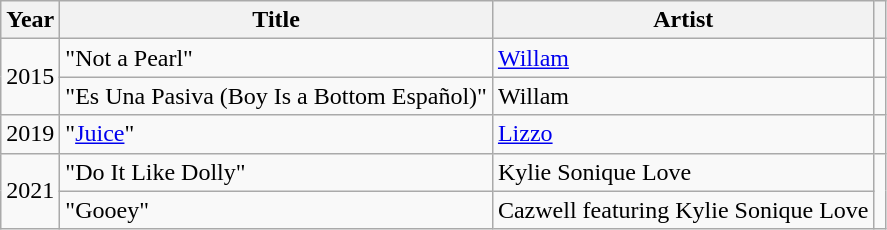<table class="wikitable">
<tr>
<th>Year</th>
<th>Title</th>
<th>Artist</th>
<th></th>
</tr>
<tr>
<td scope="row" rowspan="2">2015</td>
<td>"Not a Pearl"</td>
<td><a href='#'>Willam</a></td>
<td></td>
</tr>
<tr>
<td>"Es Una Pasiva (Boy Is a Bottom Español)"</td>
<td>Willam</td>
<td style="text-align: center;"></td>
</tr>
<tr>
<td>2019</td>
<td>"<a href='#'>Juice</a>"</td>
<td><a href='#'>Lizzo</a></td>
<td style="text-align: center;"></td>
</tr>
<tr>
<td scope="row" rowspan="2">2021</td>
<td>"Do It Like Dolly"</td>
<td>Kylie Sonique Love</td>
<td rowspan="2" style="text-align: center;"></td>
</tr>
<tr>
<td>"Gooey"</td>
<td>Cazwell featuring Kylie Sonique Love</td>
</tr>
</table>
